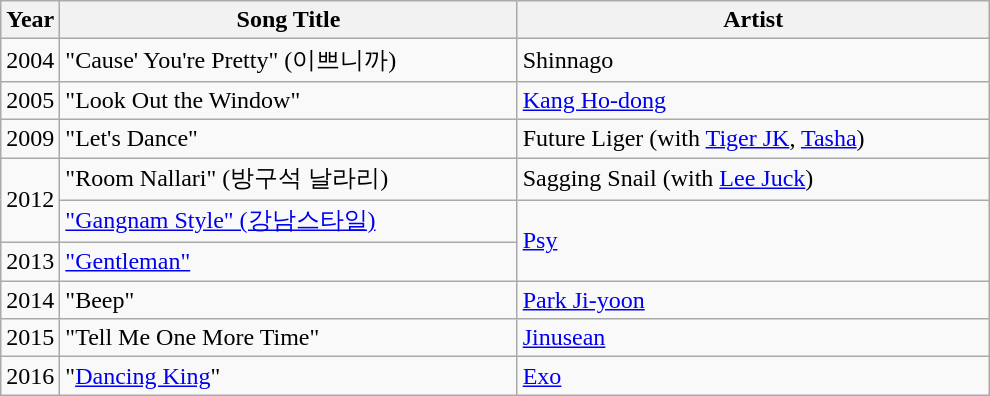<table class="wikitable" style="width:660px">
<tr>
<th width=10>Year</th>
<th>Song Title</th>
<th>Artist</th>
</tr>
<tr>
<td>2004</td>
<td>"Cause' You're Pretty" (이쁘니까)</td>
<td>Shinnago</td>
</tr>
<tr>
<td>2005</td>
<td>"Look Out the Window"</td>
<td><a href='#'>Kang Ho-dong</a></td>
</tr>
<tr>
<td>2009</td>
<td>"Let's Dance"</td>
<td>Future Liger (with <a href='#'>Tiger JK</a>, <a href='#'>Tasha</a>)</td>
</tr>
<tr>
<td rowspan=2>2012</td>
<td>"Room Nallari" (방구석 날라리)</td>
<td>Sagging Snail (with <a href='#'>Lee Juck</a>)</td>
</tr>
<tr>
<td><a href='#'>"Gangnam Style" (강남스타일)</a></td>
<td rowspan=2><a href='#'>Psy</a></td>
</tr>
<tr>
<td>2013</td>
<td><a href='#'>"Gentleman"</a></td>
</tr>
<tr>
<td>2014</td>
<td>"Beep"</td>
<td><a href='#'>Park Ji-yoon</a></td>
</tr>
<tr>
<td>2015</td>
<td>"Tell Me One More Time"</td>
<td><a href='#'>Jinusean</a></td>
</tr>
<tr>
<td>2016</td>
<td>"<a href='#'>Dancing King</a>"</td>
<td><a href='#'>Exo</a></td>
</tr>
</table>
